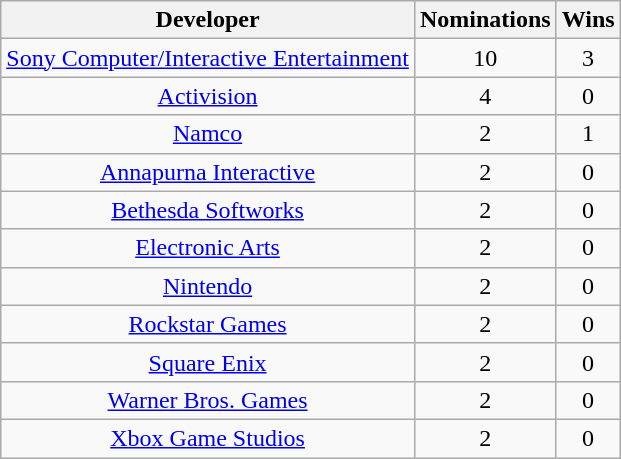<table class="wikitable sortable plainrowheaders" style="text-align:center">
<tr>
<th scope="col">Developer</th>
<th scope="col">Nominations</th>
<th scope="col">Wins</th>
</tr>
<tr>
<td><a href='#'>Sony Computer/Interactive Entertainment</a></td>
<td>10</td>
<td>3</td>
</tr>
<tr>
<td><a href='#'>Activision</a></td>
<td>4</td>
<td>0</td>
</tr>
<tr>
<td><a href='#'>Namco</a></td>
<td>2</td>
<td>1</td>
</tr>
<tr>
<td><a href='#'>Annapurna Interactive</a></td>
<td>2</td>
<td>0</td>
</tr>
<tr>
<td><a href='#'>Bethesda Softworks</a></td>
<td>2</td>
<td>0</td>
</tr>
<tr>
<td><a href='#'>Electronic Arts</a></td>
<td>2</td>
<td>0</td>
</tr>
<tr>
<td><a href='#'>Nintendo</a></td>
<td>2</td>
<td>0</td>
</tr>
<tr>
<td><a href='#'>Rockstar Games</a></td>
<td>2</td>
<td>0</td>
</tr>
<tr>
<td><a href='#'>Square Enix</a></td>
<td>2</td>
<td>0</td>
</tr>
<tr>
<td><a href='#'>Warner Bros. Games</a></td>
<td>2</td>
<td>0</td>
</tr>
<tr>
<td><a href='#'>Xbox Game Studios</a></td>
<td>2</td>
<td>0</td>
</tr>
</table>
